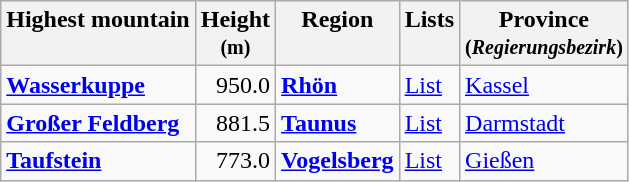<table class="wikitable toptextcells sortable">
<tr style="vertical-align:top">
<th>Highest mountain</th>
<th>Height<br><small>(m)</small></th>
<th>Region</th>
<th class="unsortable">Lists<br> </th>
<th>Province<br><small>(<em>Regierungsbezirk</em>)</small></th>
</tr>
<tr>
<td><strong><a href='#'>Wasserkuppe</a></strong></td>
<td align="right">950.0</td>
<td><strong><a href='#'>Rhön</a></strong></td>
<td><a href='#'>List</a></td>
<td><a href='#'>Kassel</a></td>
</tr>
<tr>
<td><strong><a href='#'>Großer Feldberg</a></strong></td>
<td align="right">881.5</td>
<td><strong><a href='#'>Taunus</a></strong></td>
<td><a href='#'>List</a></td>
<td><a href='#'>Darmstadt</a></td>
</tr>
<tr>
<td><strong><a href='#'>Taufstein</a></strong></td>
<td align="right">773.0</td>
<td><strong><a href='#'>Vogelsberg</a></strong></td>
<td><a href='#'>List</a></td>
<td><a href='#'>Gießen</a></td>
</tr>
</table>
